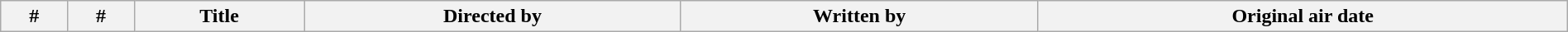<table class="wikitable plainrowheaders" style="width:100%; margin:auto;">
<tr>
<th>#</th>
<th>#</th>
<th>Title</th>
<th>Directed by</th>
<th>Written by</th>
<th>Original air date<br>


















































</th>
</tr>
</table>
